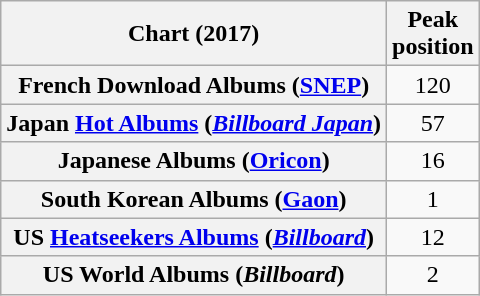<table class="wikitable sortable plainrowheaders" style="text-align:center">
<tr>
<th>Chart (2017)</th>
<th>Peak<br>position</th>
</tr>
<tr>
<th scope="row">French Download Albums (<a href='#'>SNEP</a>)</th>
<td>120</td>
</tr>
<tr>
<th scope="row">Japan <a href='#'>Hot Albums</a> (<em><a href='#'>Billboard Japan</a></em>)</th>
<td>57</td>
</tr>
<tr>
<th scope="row">Japanese Albums (<a href='#'>Oricon</a>)</th>
<td>16</td>
</tr>
<tr>
<th scope="row">South Korean Albums (<a href='#'>Gaon</a>)</th>
<td>1</td>
</tr>
<tr>
<th scope="row">US <a href='#'>Heatseekers Albums</a> (<a href='#'><em>Billboard</em></a>)</th>
<td>12</td>
</tr>
<tr>
<th scope="row">US World Albums (<em>Billboard</em>)</th>
<td>2</td>
</tr>
</table>
